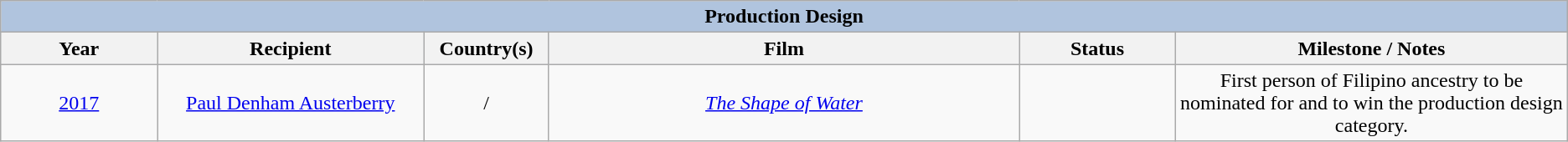<table class="wikitable" style="text-align: center">
<tr>
<th colspan="6" style="background:#B0C4DE;">Production Design</th>
</tr>
<tr style="background:#ebf5ff;">
<th width="10%">Year</th>
<th width="17%">Recipient</th>
<th width="8%">Country(s)</th>
<th width="30%">Film</th>
<th width="10%">Status</th>
<th width="25%">Milestone / Notes</th>
</tr>
<tr>
<td><a href='#'>2017</a><br></td>
<td><a href='#'>Paul Denham Austerberry</a></td>
<td>/</td>
<td><em><a href='#'>The Shape of Water</a></em></td>
<td></td>
<td>First person of Filipino ancestry to be nominated for and to win the production design category.</td>
</tr>
</table>
